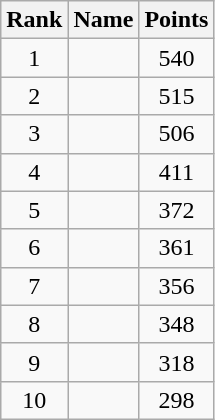<table class="wikitable">
<tr>
<th>Rank</th>
<th>Name</th>
<th>Points</th>
</tr>
<tr>
<td align=center>1</td>
<td></td>
<td align=center>540</td>
</tr>
<tr>
<td align=center>2</td>
<td></td>
<td align=center>515</td>
</tr>
<tr>
<td align=center>3</td>
<td></td>
<td align=center>506</td>
</tr>
<tr>
<td align=center>4</td>
<td></td>
<td align=center>411</td>
</tr>
<tr>
<td align=center>5</td>
<td></td>
<td align=center>372</td>
</tr>
<tr>
<td align=center>6</td>
<td></td>
<td align=center>361</td>
</tr>
<tr>
<td align=center>7</td>
<td></td>
<td align=center>356</td>
</tr>
<tr>
<td align=center>8</td>
<td></td>
<td align=center>348</td>
</tr>
<tr>
<td align=center>9</td>
<td></td>
<td align=center>318</td>
</tr>
<tr>
<td align=center>10</td>
<td></td>
<td align=center>298</td>
</tr>
</table>
